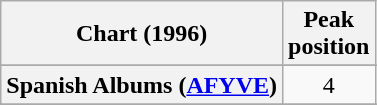<table class="wikitable sortable plainrowheaders" style="text-align:center;">
<tr>
<th scope="col">Chart (1996)</th>
<th scope="col">Peak<br>position</th>
</tr>
<tr>
</tr>
<tr>
</tr>
<tr>
</tr>
<tr>
</tr>
<tr>
</tr>
<tr>
</tr>
<tr>
</tr>
<tr>
</tr>
<tr>
</tr>
<tr>
</tr>
<tr>
</tr>
<tr>
<th scope="row">Spanish Albums (<a href='#'>AFYVE</a>)</th>
<td align="center">4</td>
</tr>
<tr>
</tr>
<tr>
</tr>
<tr>
</tr>
<tr>
</tr>
</table>
